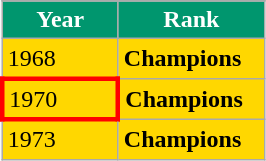<table class="wikitable">
<tr>
</tr>
<tr style="color:white;">
<th style="width:70px; background:#00966E;">Year</th>
<th style="width:90px; background:#00966E;">Rank</th>
</tr>
<tr bgcolor=gold>
<td> 1968</td>
<td><strong>Champions</strong></td>
</tr>
<tr bgcolor=gold>
<td style="border: 3px solid red"> 1970</td>
<td><strong>Champions</strong></td>
</tr>
<tr bgcolor=gold>
<td> 1973</td>
<td><strong>Champions</strong></td>
</tr>
</table>
